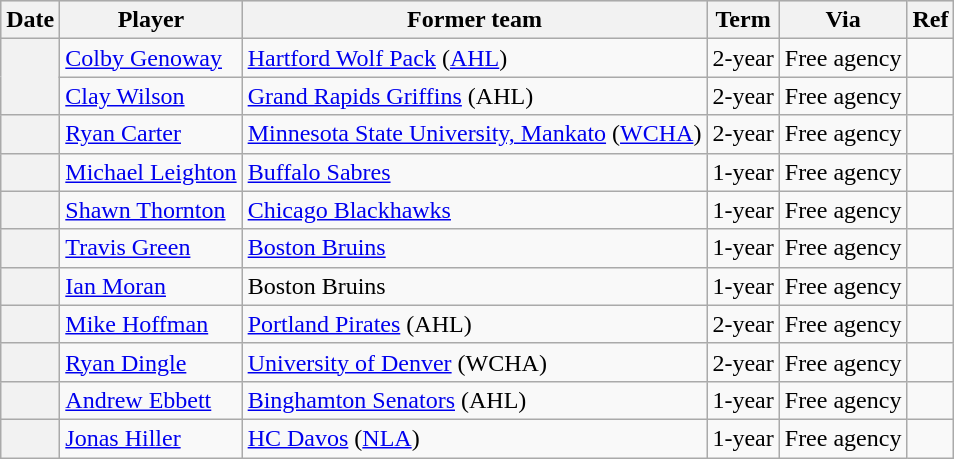<table class="wikitable plainrowheaders">
<tr style="background:#ddd; text-align:center;">
<th>Date</th>
<th>Player</th>
<th>Former team</th>
<th>Term</th>
<th>Via</th>
<th>Ref</th>
</tr>
<tr>
<th scope="row" rowspan=2></th>
<td><a href='#'>Colby Genoway</a></td>
<td><a href='#'>Hartford Wolf Pack</a> (<a href='#'>AHL</a>)</td>
<td>2-year</td>
<td>Free agency</td>
<td></td>
</tr>
<tr>
<td><a href='#'>Clay Wilson</a></td>
<td><a href='#'>Grand Rapids Griffins</a> (AHL)</td>
<td>2-year</td>
<td>Free agency</td>
<td></td>
</tr>
<tr>
<th scope="row"></th>
<td><a href='#'>Ryan Carter</a></td>
<td><a href='#'>Minnesota State University, Mankato</a> (<a href='#'>WCHA</a>)</td>
<td>2-year</td>
<td>Free agency</td>
<td></td>
</tr>
<tr>
<th scope="row"></th>
<td><a href='#'>Michael Leighton</a></td>
<td><a href='#'>Buffalo Sabres</a></td>
<td>1-year</td>
<td>Free agency</td>
<td></td>
</tr>
<tr>
<th scope="row"></th>
<td><a href='#'>Shawn Thornton</a></td>
<td><a href='#'>Chicago Blackhawks</a></td>
<td>1-year</td>
<td>Free agency</td>
<td></td>
</tr>
<tr>
<th scope="row"></th>
<td><a href='#'>Travis Green</a></td>
<td><a href='#'>Boston Bruins</a></td>
<td>1-year</td>
<td>Free agency</td>
<td></td>
</tr>
<tr>
<th scope="row"></th>
<td><a href='#'>Ian Moran</a></td>
<td>Boston Bruins</td>
<td>1-year</td>
<td>Free agency</td>
<td></td>
</tr>
<tr>
<th scope="row"></th>
<td><a href='#'>Mike Hoffman</a></td>
<td><a href='#'>Portland Pirates</a> (AHL)</td>
<td>2-year</td>
<td>Free agency</td>
<td></td>
</tr>
<tr>
<th scope="row"></th>
<td><a href='#'>Ryan Dingle</a></td>
<td><a href='#'>University of Denver</a> (WCHA)</td>
<td>2-year</td>
<td>Free agency</td>
<td></td>
</tr>
<tr>
<th scope="row"></th>
<td><a href='#'>Andrew Ebbett</a></td>
<td><a href='#'>Binghamton Senators</a> (AHL)</td>
<td>1-year</td>
<td>Free agency</td>
<td></td>
</tr>
<tr>
<th scope="row"></th>
<td><a href='#'>Jonas Hiller</a></td>
<td><a href='#'>HC Davos</a> (<a href='#'>NLA</a>)</td>
<td>1-year</td>
<td>Free agency</td>
<td></td>
</tr>
</table>
